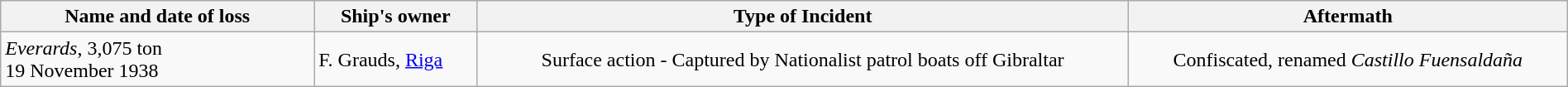<table class="wikitable sortable" width="100%">
<tr>
<th width=20% class=unsortable>Name and date of loss</th>
<th>Ship's owner</th>
<th>Type of Incident</th>
<th>Aftermath</th>
</tr>
<tr align="center">
<td align=left> <em>Everards</em>, 3,075 ton<br>19 November 1938</td>
<td align=left> F. Grauds, <a href='#'>Riga</a></td>
<td>Surface action - Captured by Nationalist patrol boats off Gibraltar</td>
<td>Confiscated, renamed <em>Castillo Fuensaldaña</em></td>
</tr>
</table>
